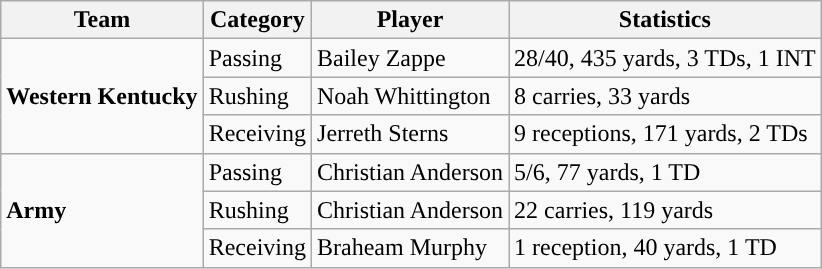<table class="wikitable" style="float: left;">
<tr>
<th>Team</th>
<th>Category</th>
<th>Player</th>
<th>Statistics</th>
</tr>
<tr>
<td rowspan=3><strong>Western Kentucky</strong></td>
<td>Passing</td>
<td>Bailey Zappe</td>
<td>28/40, 435 yards, 3 TDs, 1 INT</td>
</tr>
<tr>
<td>Rushing</td>
<td>Noah Whittington</td>
<td>8 carries, 33 yards</td>
</tr>
<tr>
<td>Receiving</td>
<td>Jerreth Sterns</td>
<td>9 receptions, 171 yards, 2 TDs</td>
</tr>
<tr>
<td rowspan=3><strong>Army</strong></td>
<td>Passing</td>
<td>Christian Anderson</td>
<td>5/6, 77 yards, 1 TD</td>
</tr>
<tr>
<td>Rushing</td>
<td>Christian Anderson</td>
<td>22 carries, 119 yards</td>
</tr>
<tr>
<td>Receiving</td>
<td>Braheam Murphy</td>
<td>1 reception, 40 yards, 1 TD</td>
</tr>
</table>
